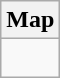<table class="wikitable">
<tr>
<th>Map</th>
</tr>
<tr>
<td><div><br> 



















</div></td>
</tr>
</table>
